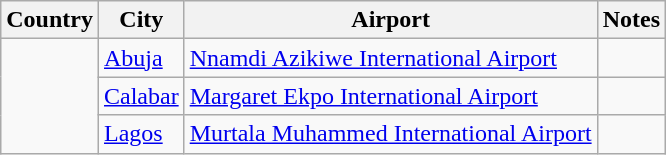<table class="wikitable sortable">
<tr>
<th>Country</th>
<th>City</th>
<th>Airport</th>
<th>Notes</th>
</tr>
<tr>
<td rowspan="7"></td>
<td><a href='#'>Abuja</a></td>
<td><a href='#'>Nnamdi Azikiwe International Airport</a></td>
<td></td>
</tr>
<tr>
<td><a href='#'>Calabar</a></td>
<td><a href='#'>Margaret Ekpo International Airport</a></td>
<td></td>
</tr>
<tr>
<td><a href='#'>Lagos</a></td>
<td><a href='#'>Murtala Muhammed International Airport</a></td>
<td></td>
</tr>
</table>
